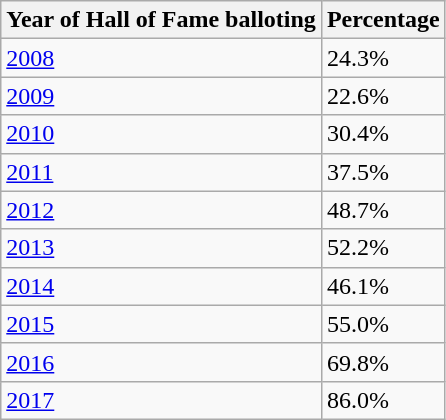<table class="wikitable">
<tr>
<th>Year of Hall of Fame balloting</th>
<th>Percentage</th>
</tr>
<tr>
<td><a href='#'>2008</a></td>
<td>24.3%</td>
</tr>
<tr>
<td><a href='#'>2009</a></td>
<td>22.6%</td>
</tr>
<tr>
<td><a href='#'>2010</a></td>
<td>30.4%</td>
</tr>
<tr>
<td><a href='#'>2011</a></td>
<td>37.5%</td>
</tr>
<tr>
<td><a href='#'>2012</a></td>
<td>48.7%</td>
</tr>
<tr>
<td><a href='#'>2013</a></td>
<td>52.2%</td>
</tr>
<tr>
<td><a href='#'>2014</a></td>
<td>46.1%</td>
</tr>
<tr>
<td><a href='#'>2015</a></td>
<td>55.0%</td>
</tr>
<tr>
<td><a href='#'>2016</a></td>
<td>69.8%</td>
</tr>
<tr>
<td><a href='#'>2017</a></td>
<td>86.0%</td>
</tr>
</table>
